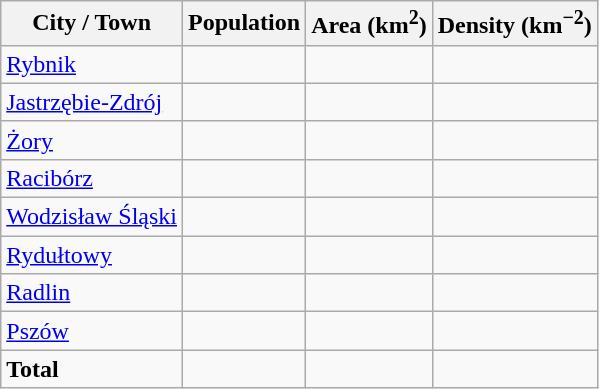<table class="wikitable sortable">
<tr align=center>
<th>City / Town</th>
<th>Population</th>
<th>Area (km<sup>2</sup>)</th>
<th>Density (km<sup>−2</sup>)</th>
</tr>
<tr>
<td><a href='#'>Rybnik</a></td>
<td></td>
<td></td>
<td></td>
</tr>
<tr>
<td><a href='#'>Jastrzębie-Zdrój</a></td>
<td></td>
<td></td>
<td></td>
</tr>
<tr>
<td><a href='#'>Żory</a></td>
<td></td>
<td></td>
<td></td>
</tr>
<tr>
<td><a href='#'>Racibórz</a></td>
<td></td>
<td></td>
<td></td>
</tr>
<tr>
<td><a href='#'>Wodzisław Śląski</a></td>
<td></td>
<td></td>
<td></td>
</tr>
<tr>
<td><a href='#'>Rydułtowy</a></td>
<td></td>
<td></td>
<td></td>
</tr>
<tr>
<td><a href='#'>Radlin</a></td>
<td></td>
<td></td>
<td></td>
</tr>
<tr>
<td><a href='#'>Pszów</a></td>
<td></td>
<td></td>
<td></td>
</tr>
<tr>
<td><strong>Total</strong></td>
<td></td>
<td></td>
<td></td>
</tr>
</table>
